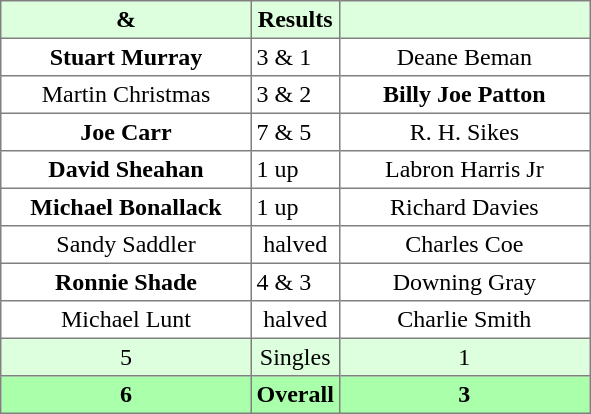<table border="1" cellpadding="3" style="border-collapse: collapse; text-align:center;">
<tr style="background:#ddffdd;">
<th width=160> & </th>
<th>Results</th>
<th width=160></th>
</tr>
<tr>
<td><strong>Stuart Murray</strong></td>
<td align=left> 3 & 1</td>
<td>Deane Beman</td>
</tr>
<tr>
<td>Martin Christmas</td>
<td align=left> 3 & 2</td>
<td><strong>Billy Joe Patton</strong></td>
</tr>
<tr>
<td><strong>Joe Carr</strong></td>
<td align=left> 7 & 5</td>
<td>R. H. Sikes</td>
</tr>
<tr>
<td><strong>David Sheahan</strong></td>
<td align=left> 1 up</td>
<td>Labron Harris Jr</td>
</tr>
<tr>
<td><strong>Michael Bonallack</strong></td>
<td align=left> 1 up</td>
<td>Richard Davies</td>
</tr>
<tr>
<td>Sandy Saddler</td>
<td>halved</td>
<td>Charles Coe</td>
</tr>
<tr>
<td><strong>Ronnie Shade</strong></td>
<td align=left> 4 & 3</td>
<td>Downing Gray</td>
</tr>
<tr>
<td>Michael Lunt</td>
<td>halved</td>
<td>Charlie Smith</td>
</tr>
<tr style="background:#ddffdd;">
<td>5</td>
<td>Singles</td>
<td>1</td>
</tr>
<tr style="background:#aaffaa;">
<th>6</th>
<th>Overall</th>
<th>3</th>
</tr>
</table>
